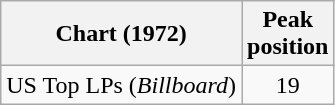<table class="wikitable">
<tr>
<th>Chart (1972)</th>
<th>Peak<br>position</th>
</tr>
<tr>
<td>US Top LPs (<em>Billboard</em>)</td>
<td align="center">19</td>
</tr>
</table>
